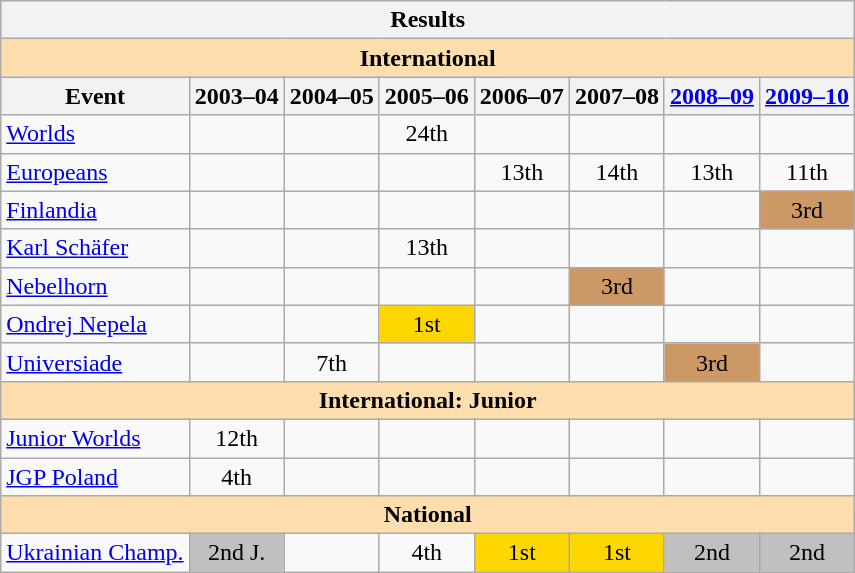<table class="wikitable" style="text-align:center">
<tr>
<th colspan=8 align=center><strong>Results</strong></th>
</tr>
<tr>
<th style="background-color: #ffdead; " colspan=8 align=center><strong>International</strong></th>
</tr>
<tr>
<th>Event</th>
<th>2003–04</th>
<th>2004–05</th>
<th>2005–06</th>
<th>2006–07</th>
<th>2007–08</th>
<th><a href='#'>2008–09</a></th>
<th><a href='#'>2009–10</a></th>
</tr>
<tr>
<td align=left><a href='#'>Worlds</a></td>
<td></td>
<td></td>
<td>24th</td>
<td></td>
<td></td>
<td></td>
<td></td>
</tr>
<tr>
<td align=left><a href='#'>Europeans</a></td>
<td></td>
<td></td>
<td></td>
<td>13th</td>
<td>14th</td>
<td>13th</td>
<td>11th</td>
</tr>
<tr>
<td align=left><a href='#'>Finlandia</a></td>
<td></td>
<td></td>
<td></td>
<td></td>
<td></td>
<td></td>
<td bgcolor=cc9966>3rd</td>
</tr>
<tr>
<td align=left><a href='#'>Karl Schäfer</a></td>
<td></td>
<td></td>
<td>13th</td>
<td></td>
<td></td>
<td></td>
<td></td>
</tr>
<tr>
<td align=left><a href='#'>Nebelhorn</a></td>
<td></td>
<td></td>
<td></td>
<td></td>
<td bgcolor=cc9966>3rd</td>
<td></td>
<td></td>
</tr>
<tr>
<td align=left><a href='#'>Ondrej Nepela</a></td>
<td></td>
<td></td>
<td bgcolor=gold>1st</td>
<td></td>
<td></td>
<td></td>
<td></td>
</tr>
<tr>
<td align=left><a href='#'>Universiade</a></td>
<td></td>
<td>7th</td>
<td></td>
<td></td>
<td></td>
<td bgcolor=cc9966>3rd</td>
<td></td>
</tr>
<tr>
<th style="background-color: #ffdead; " colspan=8 align=center><strong>International: Junior</strong></th>
</tr>
<tr>
<td align=left><a href='#'>Junior Worlds</a></td>
<td>12th</td>
<td></td>
<td></td>
<td></td>
<td></td>
<td></td>
<td></td>
</tr>
<tr>
<td align=left><a href='#'>JGP Poland</a></td>
<td>4th</td>
<td></td>
<td></td>
<td></td>
<td></td>
<td></td>
<td></td>
</tr>
<tr>
<th style="background-color: #ffdead; " colspan=8 align=center><strong>National</strong></th>
</tr>
<tr>
<td align=left><a href='#'>Ukrainian Champ.</a></td>
<td bgcolor=silver>2nd J.</td>
<td></td>
<td>4th</td>
<td bgcolor=gold>1st</td>
<td bgcolor=gold>1st</td>
<td bgcolor=silver>2nd</td>
<td bgcolor=silver>2nd</td>
</tr>
</table>
